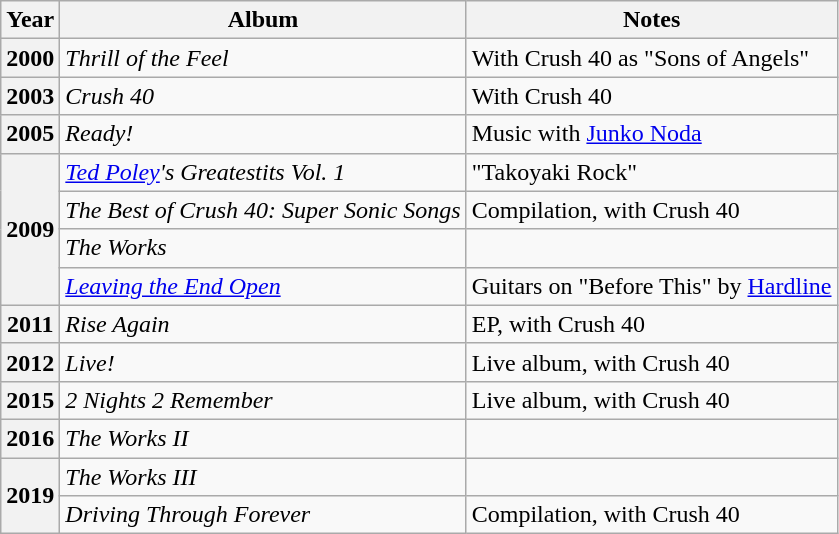<table class="wikitable sortable"  width="auto">
<tr>
<th scope="col">Year</th>
<th scope="col">Album</th>
<th scope="col">Notes</th>
</tr>
<tr>
<th scope="row">2000</th>
<td><em>Thrill of the Feel</em></td>
<td>With Crush 40 as "Sons of Angels"</td>
</tr>
<tr>
<th scope="row">2003</th>
<td><em>Crush 40</em></td>
<td>With Crush 40</td>
</tr>
<tr>
<th scope="row">2005</th>
<td><em>Ready!</em></td>
<td>Music with <a href='#'>Junko Noda</a></td>
</tr>
<tr>
<th scope="row" rowspan="4">2009</th>
<td><em><a href='#'>Ted Poley</a>'s Greatestits Vol. 1</em></td>
<td>"Takoyaki Rock"</td>
</tr>
<tr>
<td><em>The Best of Crush 40: Super Sonic Songs</em></td>
<td>Compilation, with Crush 40</td>
</tr>
<tr>
<td><em>The Works</em></td>
<td></td>
</tr>
<tr>
<td><em><a href='#'>Leaving the End Open</a></em></td>
<td>Guitars on "Before This" by <a href='#'>Hardline</a></td>
</tr>
<tr>
<th scope="row">2011</th>
<td><em>Rise Again</em></td>
<td>EP, with Crush 40</td>
</tr>
<tr>
<th scope="row">2012</th>
<td><em>Live!</em></td>
<td>Live album, with Crush 40</td>
</tr>
<tr>
<th scope="row">2015</th>
<td><em>2 Nights 2 Remember</em></td>
<td>Live album, with Crush 40</td>
</tr>
<tr>
<th scope="row">2016</th>
<td><em>The Works II</em></td>
<td></td>
</tr>
<tr>
<th scope="row" rowspan="2">2019</th>
<td><em>The Works III</em></td>
<td></td>
</tr>
<tr>
<td><em>Driving Through Forever</em></td>
<td>Compilation, with Crush 40</td>
</tr>
</table>
